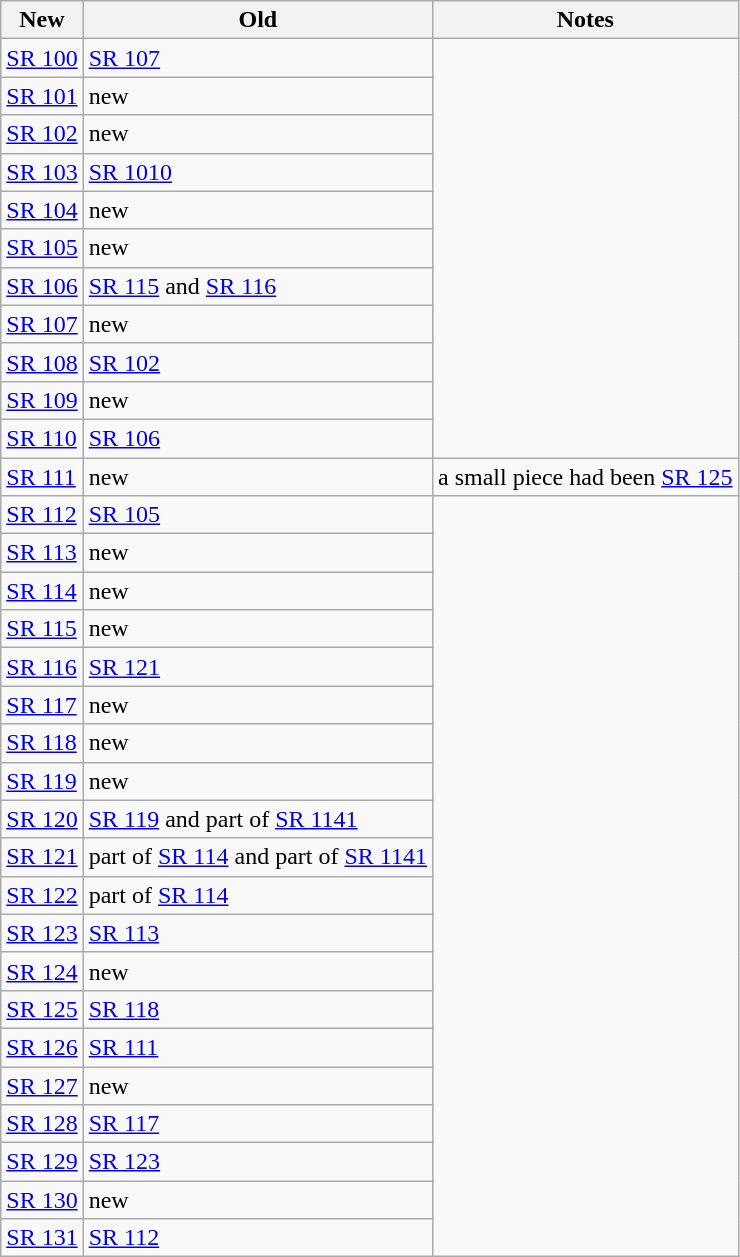<table class=wikitable>
<tr>
<th>New</th>
<th>Old</th>
<th>Notes</th>
</tr>
<tr>
<td><a href='#'>SR 100</a></td>
<td><a href='#'>SR 107</a></td>
</tr>
<tr>
<td><a href='#'>SR 101</a></td>
<td>new</td>
</tr>
<tr>
<td><a href='#'>SR 102</a></td>
<td>new</td>
</tr>
<tr>
<td><a href='#'>SR 103</a></td>
<td><a href='#'>SR 1010</a></td>
</tr>
<tr>
<td><a href='#'>SR 104</a></td>
<td>new</td>
</tr>
<tr>
<td><a href='#'>SR 105</a></td>
<td>new</td>
</tr>
<tr>
<td><a href='#'>SR 106</a></td>
<td><a href='#'>SR 115</a> and <a href='#'>SR 116</a></td>
</tr>
<tr>
<td><a href='#'>SR 107</a></td>
<td>new</td>
</tr>
<tr>
<td><a href='#'>SR 108</a></td>
<td><a href='#'>SR 102</a></td>
</tr>
<tr>
<td><a href='#'>SR 109</a></td>
<td>new</td>
</tr>
<tr>
<td><a href='#'>SR 110</a></td>
<td><a href='#'>SR 106</a></td>
</tr>
<tr>
<td><a href='#'>SR 111</a></td>
<td>new</td>
<td>a small piece had been <a href='#'>SR 125</a></td>
</tr>
<tr>
<td><a href='#'>SR 112</a></td>
<td><a href='#'>SR 105</a></td>
</tr>
<tr>
<td><a href='#'>SR 113</a></td>
<td>new</td>
</tr>
<tr>
<td><a href='#'>SR 114</a></td>
<td>new</td>
</tr>
<tr>
<td><a href='#'>SR 115</a></td>
<td>new</td>
</tr>
<tr>
<td><a href='#'>SR 116</a></td>
<td><a href='#'>SR 121</a></td>
</tr>
<tr>
<td><a href='#'>SR 117</a></td>
<td>new</td>
</tr>
<tr>
<td><a href='#'>SR 118</a></td>
<td>new</td>
</tr>
<tr>
<td><a href='#'>SR 119</a></td>
<td>new</td>
</tr>
<tr>
<td><a href='#'>SR 120</a></td>
<td><a href='#'>SR 119</a> and part of <a href='#'>SR 1141</a></td>
</tr>
<tr>
<td><a href='#'>SR 121</a></td>
<td>part of <a href='#'>SR 114</a> and part of <a href='#'>SR 1141</a></td>
</tr>
<tr>
<td><a href='#'>SR 122</a></td>
<td>part of <a href='#'>SR 114</a></td>
</tr>
<tr>
<td><a href='#'>SR 123</a></td>
<td><a href='#'>SR 113</a></td>
</tr>
<tr>
<td><a href='#'>SR 124</a></td>
<td>new</td>
</tr>
<tr>
<td><a href='#'>SR 125</a></td>
<td><a href='#'>SR 118</a></td>
</tr>
<tr>
<td><a href='#'>SR 126</a></td>
<td><a href='#'>SR 111</a></td>
</tr>
<tr>
<td><a href='#'>SR 127</a></td>
<td>new</td>
</tr>
<tr>
<td><a href='#'>SR 128</a></td>
<td><a href='#'>SR 117</a></td>
</tr>
<tr>
<td><a href='#'>SR 129</a></td>
<td><a href='#'>SR 123</a></td>
</tr>
<tr>
<td><a href='#'>SR 130</a></td>
<td>new</td>
</tr>
<tr>
<td><a href='#'>SR 131</a></td>
<td><a href='#'>SR 112</a></td>
</tr>
</table>
